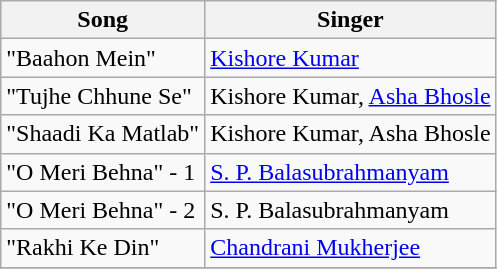<table class="wikitable">
<tr>
<th>Song</th>
<th>Singer</th>
</tr>
<tr>
<td>"Baahon Mein"</td>
<td><a href='#'>Kishore Kumar</a></td>
</tr>
<tr>
<td>"Tujhe Chhune Se"</td>
<td>Kishore Kumar, <a href='#'>Asha Bhosle</a></td>
</tr>
<tr>
<td>"Shaadi Ka Matlab"</td>
<td>Kishore Kumar, Asha Bhosle</td>
</tr>
<tr>
<td>"O Meri Behna" - 1</td>
<td><a href='#'>S. P. Balasubrahmanyam</a></td>
</tr>
<tr>
<td>"O Meri Behna" - 2</td>
<td>S. P. Balasubrahmanyam</td>
</tr>
<tr>
<td>"Rakhi Ke Din"</td>
<td><a href='#'>Chandrani Mukherjee</a></td>
</tr>
<tr>
</tr>
</table>
